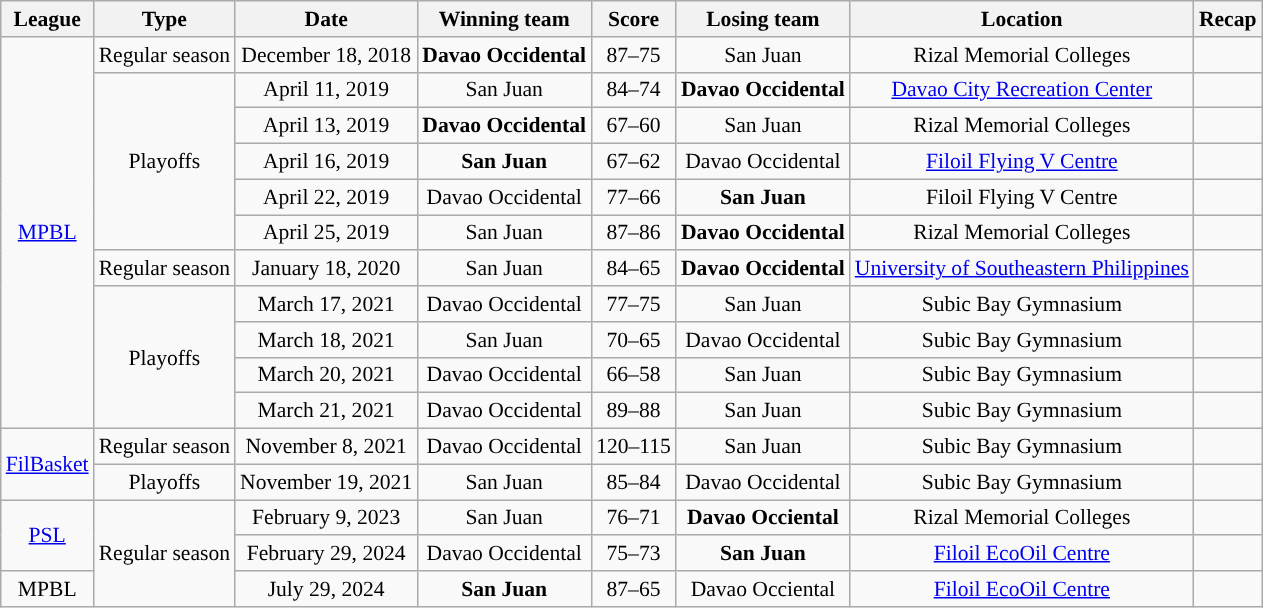<table class="wikitable sortable" style="text-align:center; font-size:90%">
<tr>
<th>League</th>
<th>Type</th>
<th>Date</th>
<th>Winning team</th>
<th>Score</th>
<th>Losing team</th>
<th>Location</th>
<th class="unsortable">Recap<br></th>
</tr>
<tr>
<td rowspan=11><a href='#'>MPBL</a></td>
<td>Regular season</td>
<td>December 18, 2018</td>
<td><strong>Davao Occidental</strong></td>
<td>87–75</td>
<td>San Juan</td>
<td>Rizal Memorial Colleges</td>
<td></td>
</tr>
<tr>
<td rowspan=5>Playoffs</td>
<td>April 11, 2019</td>
<td>San Juan</td>
<td>84–74</td>
<td><strong>Davao Occidental</strong></td>
<td><a href='#'>Davao City Recreation Center</a></td>
<td></td>
</tr>
<tr>
<td>April 13, 2019</td>
<td><strong>Davao Occidental</strong></td>
<td>67–60</td>
<td>San Juan</td>
<td>Rizal Memorial Colleges</td>
<td></td>
</tr>
<tr>
<td>April 16, 2019</td>
<td><strong>San Juan</strong></td>
<td>67–62</td>
<td>Davao Occidental</td>
<td><a href='#'>Filoil Flying V Centre</a></td>
<td></td>
</tr>
<tr>
<td>April 22, 2019</td>
<td>Davao Occidental</td>
<td>77–66</td>
<td><strong>San Juan</strong></td>
<td>Filoil Flying V Centre</td>
<td></td>
</tr>
<tr>
<td>April 25, 2019</td>
<td>San Juan</td>
<td>87–86</td>
<td><strong>Davao Occidental</strong></td>
<td>Rizal Memorial Colleges</td>
<td><br></td>
</tr>
<tr>
<td>Regular season</td>
<td>January 18, 2020</td>
<td>San Juan</td>
<td>84–65</td>
<td><strong>Davao Occidental</strong></td>
<td><a href='#'>University of Southeastern Philippines</a></td>
<td></td>
</tr>
<tr>
<td rowspan=4>Playoffs</td>
<td>March 17, 2021</td>
<td>Davao Occidental</td>
<td>77–75</td>
<td>San Juan</td>
<td>Subic Bay Gymnasium</td>
<td></td>
</tr>
<tr>
<td>March 18, 2021</td>
<td>San Juan</td>
<td>70–65</td>
<td>Davao Occidental</td>
<td>Subic Bay Gymnasium</td>
<td></td>
</tr>
<tr>
<td>March 20, 2021</td>
<td>Davao Occidental</td>
<td>66–58</td>
<td>San Juan</td>
<td>Subic Bay Gymnasium</td>
<td></td>
</tr>
<tr>
<td>March 21, 2021</td>
<td>Davao Occidental</td>
<td>89–88</td>
<td>San Juan</td>
<td>Subic Bay Gymnasium</td>
<td><br></td>
</tr>
<tr>
<td rowspan=2><a href='#'>FilBasket</a></td>
<td>Regular season</td>
<td>November 8, 2021</td>
<td>Davao Occidental</td>
<td>120–115</td>
<td>San Juan</td>
<td>Subic Bay Gymnasium</td>
<td></td>
</tr>
<tr>
<td>Playoffs</td>
<td>November 19, 2021</td>
<td>San Juan</td>
<td>85–84</td>
<td>Davao Occidental</td>
<td>Subic Bay Gymnasium</td>
<td><br></td>
</tr>
<tr>
<td rowspan=2><a href='#'>PSL</a></td>
<td rowspan=3>Regular season</td>
<td>February 9, 2023</td>
<td>San Juan</td>
<td>76–71</td>
<td><strong>Davao Occiental</strong></td>
<td>Rizal Memorial Colleges</td>
<td><br></td>
</tr>
<tr>
<td>February 29, 2024</td>
<td>Davao Occidental</td>
<td>75–73</td>
<td><strong>San Juan</strong></td>
<td><a href='#'>Filoil EcoOil Centre</a></td>
<td><br></td>
</tr>
<tr>
<td>MPBL</td>
<td>July 29, 2024</td>
<td><strong>San Juan</strong></td>
<td>87–65</td>
<td>Davao Occiental</td>
<td><a href='#'>Filoil EcoOil Centre</a></td>
<td></td>
</tr>
</table>
